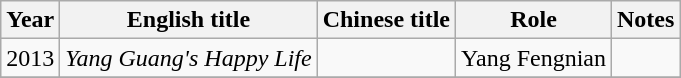<table class="wikitable">
<tr>
<th>Year</th>
<th>English title</th>
<th>Chinese title</th>
<th>Role</th>
<th>Notes</th>
</tr>
<tr>
<td>2013</td>
<td><em>Yang Guang's Happy Life</em></td>
<td></td>
<td>Yang Fengnian</td>
<td></td>
</tr>
<tr>
</tr>
</table>
